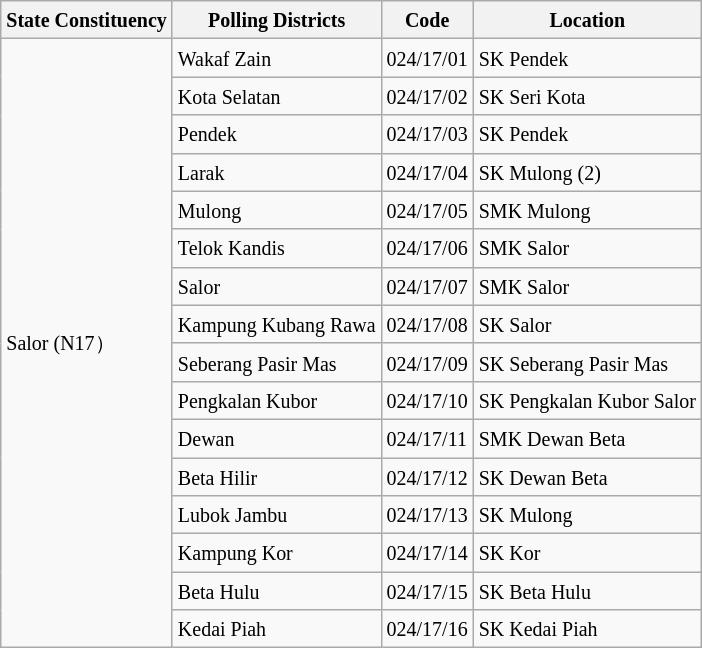<table class="wikitable sortable mw-collapsible">
<tr>
<th><small>State Constituency</small></th>
<th><small>Polling Districts</small></th>
<th><small>Code</small></th>
<th><small>Location</small></th>
</tr>
<tr>
<td rowspan="16"><small>Salor (N17）</small></td>
<td><small>Wakaf Zain</small></td>
<td><small>024/17/01</small></td>
<td><small>SK Pendek</small></td>
</tr>
<tr>
<td><small>Kota Selatan</small></td>
<td><small>024/17/02</small></td>
<td><small>SK Seri Kota</small></td>
</tr>
<tr>
<td><small>Pendek</small></td>
<td><small>024/17/03</small></td>
<td><small>SK Pendek</small></td>
</tr>
<tr>
<td><small>Larak</small></td>
<td><small>024/17/04</small></td>
<td><small>SK Mulong (2)</small></td>
</tr>
<tr>
<td><small>Mulong</small></td>
<td><small>024/17/05</small></td>
<td><small>SMK Mulong</small></td>
</tr>
<tr>
<td><small>Telok Kandis</small></td>
<td><small>024/17/06</small></td>
<td><small>SMK Salor</small></td>
</tr>
<tr>
<td><small>Salor</small></td>
<td><small>024/17/07</small></td>
<td><small>SMK Salor</small></td>
</tr>
<tr>
<td><small>Kampung Kubang Rawa</small></td>
<td><small>024/17/08</small></td>
<td><small>SK Salor</small></td>
</tr>
<tr>
<td><small>Seberang Pasir Mas</small></td>
<td><small>024/17/09</small></td>
<td><small>SK Seberang Pasir Mas</small></td>
</tr>
<tr>
<td><small>Pengkalan Kubor</small></td>
<td><small>024/17/10</small></td>
<td><small>SK Pengkalan Kubor Salor</small></td>
</tr>
<tr>
<td><small>Dewan</small></td>
<td><small>024/17/11</small></td>
<td><small>SMK Dewan Beta</small></td>
</tr>
<tr>
<td><small>Beta Hilir</small></td>
<td><small>024/17/12</small></td>
<td><small>SK Dewan Beta</small></td>
</tr>
<tr>
<td><small>Lubok Jambu</small></td>
<td><small>024/17/13</small></td>
<td><small>SK Mulong</small></td>
</tr>
<tr>
<td><small>Kampung Kor</small></td>
<td><small>024/17/14</small></td>
<td><small>SK Kor</small></td>
</tr>
<tr>
<td><small>Beta Hulu</small></td>
<td><small>024/17/15</small></td>
<td><small>SK Beta Hulu</small></td>
</tr>
<tr>
<td><small>Kedai Piah</small></td>
<td><small>024/17/16</small></td>
<td><small>SK Kedai Piah</small></td>
</tr>
</table>
